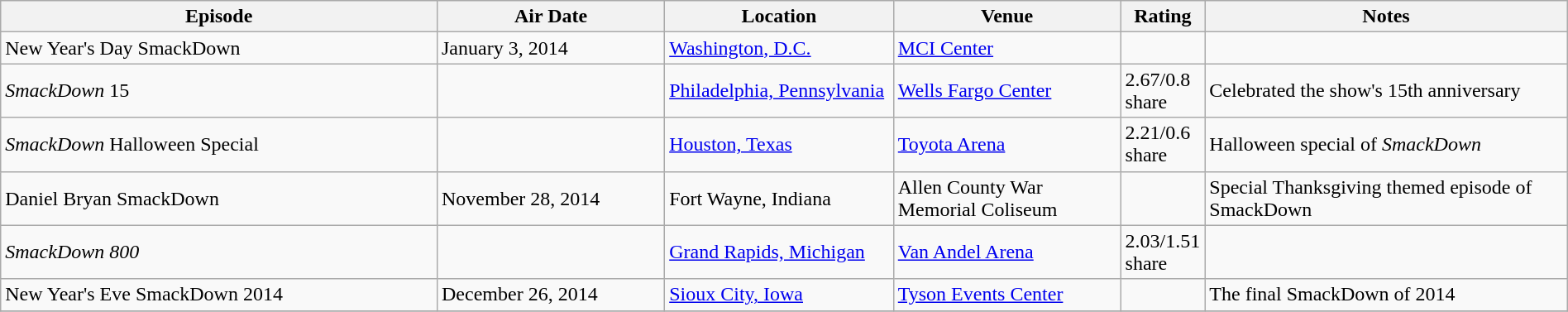<table class="wikitable plainrowheaders sortable" style="width:100%;">
<tr>
<th style="width:29%;">Episode</th>
<th style="width:15%;">Air Date</th>
<th style="width:15%;">Location</th>
<th style="width:15%;">Venue</th>
<th style="width:2%;">Rating</th>
<th style="width:99%;">Notes</th>
</tr>
<tr>
<td>New Year's Day SmackDown</td>
<td>January 3, 2014</td>
<td><a href='#'>Washington, D.C.</a></td>
<td><a href='#'>MCI Center</a></td>
<td></td>
<td></td>
</tr>
<tr>
<td><em>SmackDown</em> 15</td>
<td></td>
<td><a href='#'>Philadelphia, Pennsylvania</a></td>
<td><a href='#'>Wells Fargo Center</a></td>
<td>2.67/0.8 share</td>
<td>Celebrated the show's 15th anniversary</td>
</tr>
<tr>
<td><em>SmackDown</em> Halloween Special</td>
<td></td>
<td><a href='#'>Houston, Texas</a></td>
<td><a href='#'>Toyota Arena</a></td>
<td>2.21/0.6 share</td>
<td>Halloween special of <em>SmackDown</em></td>
</tr>
<tr>
<td>Daniel Bryan SmackDown</td>
<td>November 28, 2014</td>
<td>Fort Wayne, Indiana</td>
<td>Allen County War Memorial Coliseum</td>
<td></td>
<td>Special Thanksgiving themed episode of SmackDown</td>
</tr>
<tr>
<td><em>SmackDown 800</em></td>
<td></td>
<td><a href='#'>Grand Rapids, Michigan</a></td>
<td><a href='#'>Van Andel Arena</a></td>
<td>2.03/1.51 share</td>
<td></td>
</tr>
<tr>
<td>New Year's Eve SmackDown 2014</td>
<td>December 26, 2014</td>
<td><a href='#'>Sioux City, Iowa</a></td>
<td><a href='#'>Tyson Events Center</a></td>
<td></td>
<td>The final SmackDown of 2014</td>
</tr>
<tr>
</tr>
</table>
